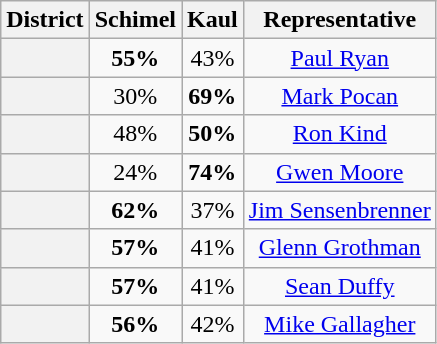<table class=wikitable>
<tr>
<th>District</th>
<th>Schimel</th>
<th>Kaul</th>
<th>Representative</th>
</tr>
<tr align=center>
<th></th>
<td><strong>55%</strong></td>
<td>43%</td>
<td><a href='#'>Paul Ryan</a></td>
</tr>
<tr align=center>
<th></th>
<td>30%</td>
<td><strong>69%</strong></td>
<td><a href='#'>Mark Pocan</a></td>
</tr>
<tr align=center>
<th></th>
<td>48%</td>
<td><strong>50%</strong></td>
<td><a href='#'>Ron Kind</a></td>
</tr>
<tr align=center>
<th></th>
<td>24%</td>
<td><strong>74%</strong></td>
<td><a href='#'>Gwen Moore</a></td>
</tr>
<tr align=center>
<th></th>
<td><strong>62%</strong></td>
<td>37%</td>
<td><a href='#'>Jim Sensenbrenner</a></td>
</tr>
<tr align=center>
<th></th>
<td><strong>57%</strong></td>
<td>41%</td>
<td><a href='#'>Glenn Grothman</a></td>
</tr>
<tr align=center>
<th></th>
<td><strong>57%</strong></td>
<td>41%</td>
<td><a href='#'>Sean Duffy</a></td>
</tr>
<tr align=center>
<th></th>
<td><strong>56%</strong></td>
<td>42%</td>
<td><a href='#'>Mike Gallagher</a></td>
</tr>
</table>
